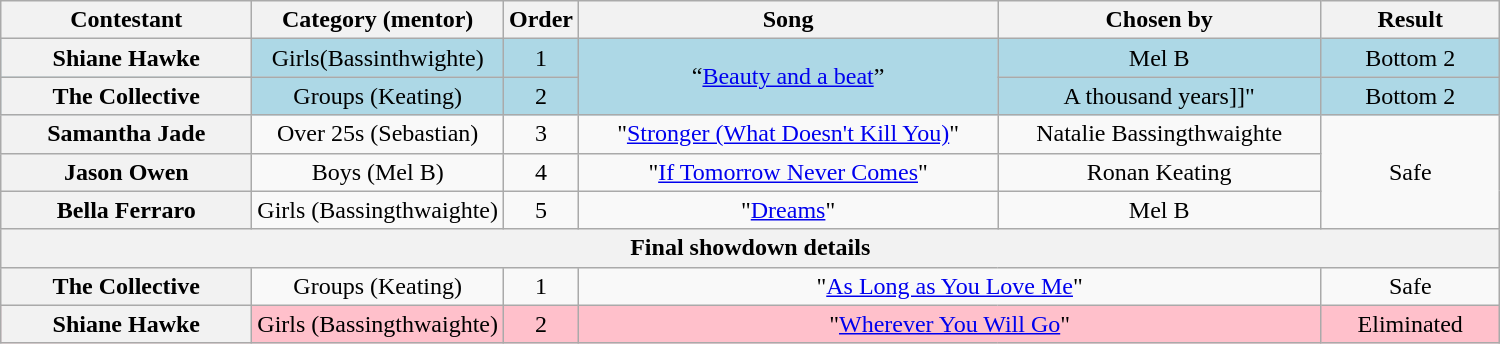<table class="wikitable plainrowheaders" style="text-align:center;">
<tr>
<th scope="col" style="width:10em;">Contestant</th>
<th scope="col">Category (mentor)</th>
<th scope="col">Order</th>
<th scope="col" style="width:17em;">Song</th>
<th scope="col" style="width:13em;">Chosen by</th>
<th scope="col" style="width:7em;">Result</th>
</tr>
<tr style="background:lightblue;">
<th scope="row">Shiane Hawke</th>
<td>Girls(Bassinthwighte)</td>
<td>1</td>
<td rowspan=2>“<a href='#'>Beauty and a beat</a>”</td>
<td>Mel B</td>
<td>Bottom 2</td>
</tr>
<tr style="background:lightblue;">
<th scope="row">The Collective</th>
<td>Groups  (Keating)</td>
<td>2</td>
<td “>A thousand years]]"</td>
<td>Bottom 2</td>
</tr>
<tr>
<th scope="row">Samantha Jade</th>
<td>Over 25s (Sebastian)</td>
<td>3</td>
<td>"<a href='#'>Stronger (What Doesn't Kill You)</a>"</td>
<td>Natalie Bassingthwaighte</td>
<td rowspan=3>Safe</td>
</tr>
<tr>
<th scope="row">Jason Owen</th>
<td>Boys (Mel B)</td>
<td>4</td>
<td>"<a href='#'>If Tomorrow Never Comes</a>"</td>
<td>Ronan Keating</td>
</tr>
<tr>
<th scope="row">Bella Ferraro</th>
<td>Girls (Bassingthwaighte)</td>
<td>5</td>
<td>"<a href='#'>Dreams</a>"</td>
<td>Mel B</td>
</tr>
<tr>
<th colspan="6">Final showdown details</th>
</tr>
<tr>
<th scope="row">The Collective</th>
<td>Groups (Keating)</td>
<td>1</td>
<td colspan="2">"<a href='#'>As Long as You Love Me</a>"</td>
<td>Safe</td>
</tr>
<tr style="background:pink;">
<th scope="row">Shiane Hawke</th>
<td>Girls (Bassingthwaighte)</td>
<td>2</td>
<td colspan="2">"<a href='#'>Wherever You Will Go</a>"</td>
<td>Eliminated</td>
</tr>
</table>
